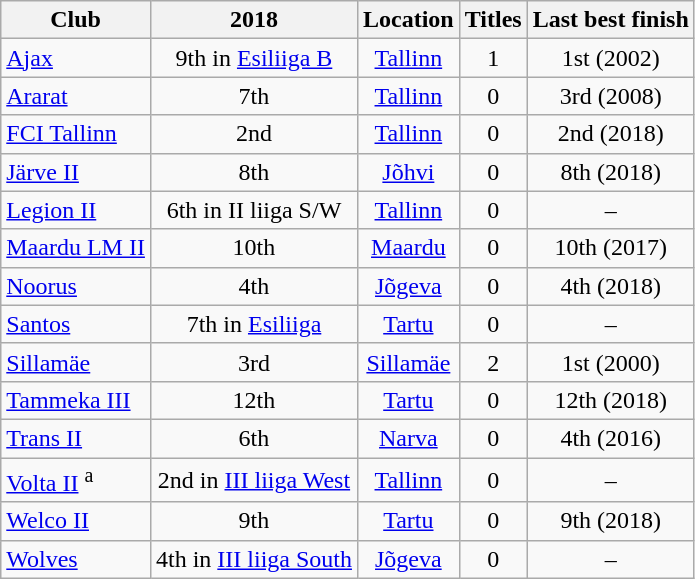<table class="wikitable sortable" style="text-align:center;">
<tr>
<th>Club</th>
<th>2018</th>
<th>Location</th>
<th>Titles</th>
<th>Last best finish</th>
</tr>
<tr>
<td style="text-align:left;"><a href='#'>Ajax</a></td>
<td>9th in <a href='#'>Esiliiga B</a></td>
<td><a href='#'>Tallinn</a></td>
<td>1</td>
<td>1st (2002)</td>
</tr>
<tr>
<td style="text-align:left;"><a href='#'>Ararat</a></td>
<td>7th</td>
<td><a href='#'>Tallinn</a></td>
<td>0</td>
<td>3rd (2008)</td>
</tr>
<tr>
<td style="text-align:left;"><a href='#'>FCI Tallinn</a></td>
<td>2nd</td>
<td><a href='#'>Tallinn</a></td>
<td>0</td>
<td>2nd (2018)</td>
</tr>
<tr>
<td style="text-align:left;"><a href='#'>Järve II</a></td>
<td>8th</td>
<td><a href='#'>Jõhvi</a></td>
<td>0</td>
<td>8th (2018)</td>
</tr>
<tr>
<td style="text-align:left;"><a href='#'>Legion II</a></td>
<td>6th in II liiga S/W</td>
<td><a href='#'>Tallinn</a></td>
<td>0</td>
<td>–</td>
</tr>
<tr>
<td style="text-align:left;"><a href='#'>Maardu LM II</a></td>
<td>10th</td>
<td><a href='#'>Maardu</a></td>
<td>0</td>
<td>10th (2017)</td>
</tr>
<tr>
<td style="text-align:left;"><a href='#'>Noorus</a></td>
<td>4th</td>
<td><a href='#'>Jõgeva</a></td>
<td>0</td>
<td>4th (2018)</td>
</tr>
<tr>
<td style="text-align:left;"><a href='#'>Santos</a></td>
<td>7th in <a href='#'>Esiliiga</a></td>
<td><a href='#'>Tartu</a></td>
<td>0</td>
<td>–</td>
</tr>
<tr>
<td style="text-align:left;"><a href='#'>Sillamäe</a></td>
<td>3rd</td>
<td><a href='#'>Sillamäe</a></td>
<td>2</td>
<td>1st (2000)</td>
</tr>
<tr>
<td style="text-align:left;"><a href='#'>Tammeka III</a></td>
<td>12th</td>
<td><a href='#'>Tartu</a></td>
<td>0</td>
<td>12th (2018)</td>
</tr>
<tr>
<td style="text-align:left;"><a href='#'>Trans II</a></td>
<td>6th</td>
<td><a href='#'>Narva</a></td>
<td>0</td>
<td>4th (2016)</td>
</tr>
<tr>
<td style="text-align:left;"><a href='#'>Volta II</a> <sup>a</sup></td>
<td>2nd in <a href='#'>III liiga West</a></td>
<td><a href='#'>Tallinn</a></td>
<td>0</td>
<td>–</td>
</tr>
<tr>
<td style="text-align:left;"><a href='#'>Welco II</a></td>
<td>9th</td>
<td><a href='#'>Tartu</a></td>
<td>0</td>
<td>9th (2018)</td>
</tr>
<tr>
<td style="text-align:left;"><a href='#'>Wolves</a></td>
<td>4th in <a href='#'>III liiga South</a></td>
<td><a href='#'>Jõgeva</a></td>
<td>0</td>
<td>–</td>
</tr>
</table>
